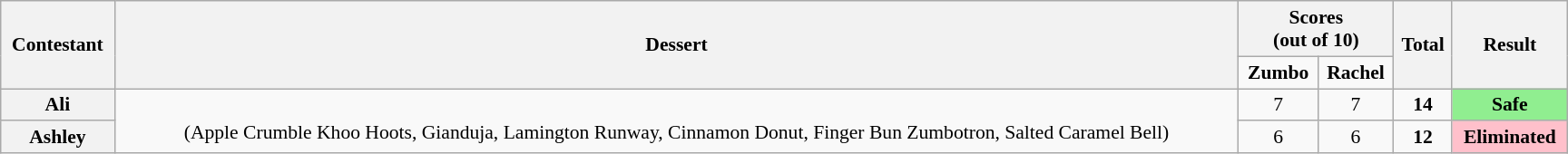<table class="wikitable plainrowheaders" style="text-align:center; font-size:90%; width:80em;">
<tr>
<th rowspan="2">Contestant</th>
<th rowspan="2">Dessert</th>
<th colspan="2">Scores<br>(out of 10)</th>
<th rowspan="2">Total<br></th>
<th rowspan="2">Result</th>
</tr>
<tr>
<td><strong>Zumbo</strong></td>
<td><strong>Rachel</strong></td>
</tr>
<tr>
<th>Ali</th>
<td rowspan="2"><br>(Apple Crumble Khoo Hoots, Gianduja, Lamington Runway, Cinnamon Donut, Finger Bun Zumbotron, Salted Caramel Bell)</td>
<td>7</td>
<td>7</td>
<td><strong>14</strong></td>
<td style="background:lightgreen;"><strong>Safe</strong></td>
</tr>
<tr>
<th>Ashley</th>
<td>6</td>
<td>6</td>
<td><strong>12</strong></td>
<td style="background:pink;"><strong>Eliminated</strong></td>
</tr>
</table>
